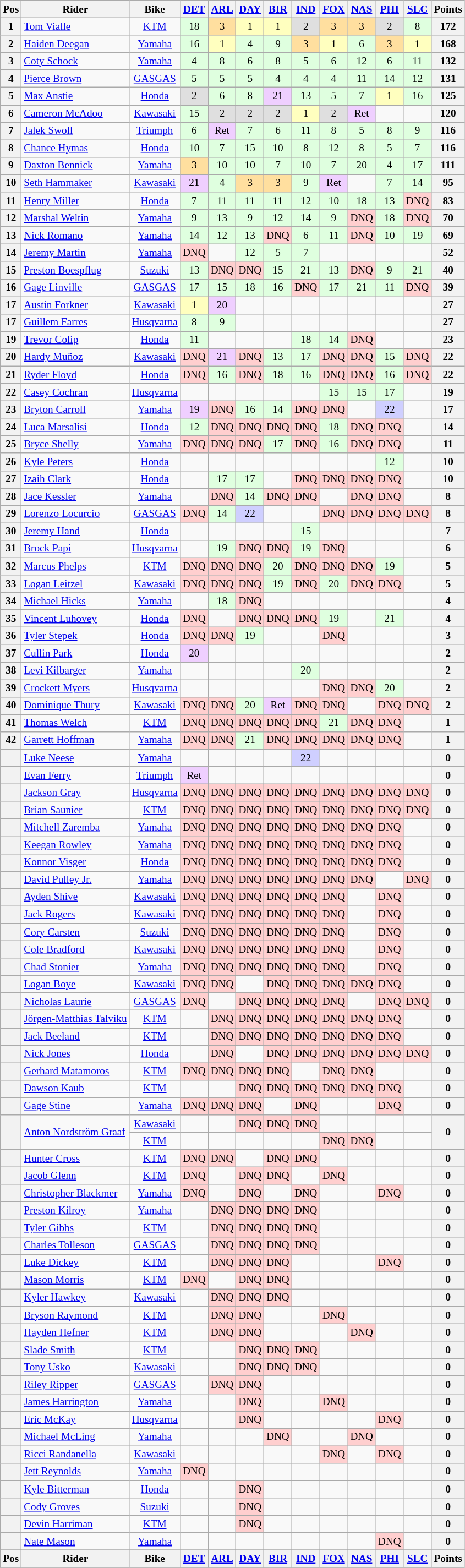<table class="wikitable" style="font-size: 80%; text-align:center">
<tr valign="top">
<th valign="middle">Pos</th>
<th valign="middle">Rider</th>
<th valign="middle">Bike</th>
<th><a href='#'>DET</a><br></th>
<th><a href='#'>ARL</a><br></th>
<th><a href='#'>DAY</a><br></th>
<th><a href='#'>BIR</a><br></th>
<th><a href='#'>IND</a><br></th>
<th><a href='#'>FOX</a><br></th>
<th><a href='#'>NAS</a><br></th>
<th><a href='#'>PHI</a><br></th>
<th><a href='#'>SLC</a><br></th>
<th valign="middle">Points</th>
</tr>
<tr>
<th>1</th>
<td align=left> <a href='#'>Tom Vialle</a></td>
<td><a href='#'>KTM</a></td>
<td style="background:#dfffdf;">18</td>
<td style="background:#ffdf9f;">3</td>
<td style="background:#ffffbf;">1</td>
<td style="background:#ffffbf;">1</td>
<td style="background:#dfdfdf;">2</td>
<td style="background:#ffdf9f;">3</td>
<td style="background:#ffdf9f;">3</td>
<td style="background:#dfdfdf;">2</td>
<td style="background:#dfffdf;">8</td>
<th>172</th>
</tr>
<tr>
<th>2</th>
<td align=left> <a href='#'>Haiden Deegan</a></td>
<td><a href='#'>Yamaha</a></td>
<td style="background:#dfffdf;">16</td>
<td style="background:#ffffbf;">1</td>
<td style="background:#dfffdf;">4</td>
<td style="background:#dfffdf;">9</td>
<td style="background:#ffdf9f;">3</td>
<td style="background:#ffffbf;">1</td>
<td style="background:#dfffdf;">6</td>
<td style="background:#ffdf9f;">3</td>
<td style="background:#ffffbf;">1</td>
<th>168</th>
</tr>
<tr>
<th>3</th>
<td align=left> <a href='#'>Coty Schock</a></td>
<td><a href='#'>Yamaha</a></td>
<td style="background:#dfffdf;">4</td>
<td style="background:#dfffdf;">8</td>
<td style="background:#dfffdf;">6</td>
<td style="background:#dfffdf;">8</td>
<td style="background:#dfffdf;">5</td>
<td style="background:#dfffdf;">6</td>
<td style="background:#dfffdf;">12</td>
<td style="background:#dfffdf;">6</td>
<td style="background:#dfffdf;">11</td>
<th>132</th>
</tr>
<tr>
<th>4</th>
<td align=left> <a href='#'>Pierce Brown</a></td>
<td><a href='#'>GASGAS</a></td>
<td style="background:#dfffdf;">5</td>
<td style="background:#dfffdf;">5</td>
<td style="background:#dfffdf;">5</td>
<td style="background:#dfffdf;">4</td>
<td style="background:#dfffdf;">4</td>
<td style="background:#dfffdf;">4</td>
<td style="background:#dfffdf;">11</td>
<td style="background:#dfffdf;">14</td>
<td style="background:#dfffdf;">12</td>
<th>131</th>
</tr>
<tr>
<th>5</th>
<td align=left> <a href='#'>Max Anstie</a></td>
<td><a href='#'>Honda</a></td>
<td style="background:#dfdfdf;">2</td>
<td style="background:#dfffdf;">6</td>
<td style="background:#dfffdf;">8</td>
<td style="background:#efcfff;">21</td>
<td style="background:#dfffdf;">13</td>
<td style="background:#dfffdf;">5</td>
<td style="background:#dfffdf;">7</td>
<td style="background:#ffffbf;">1</td>
<td style="background:#dfffdf;">16</td>
<th>125</th>
</tr>
<tr>
<th>6</th>
<td align=left> <a href='#'>Cameron McAdoo</a></td>
<td><a href='#'>Kawasaki</a></td>
<td style="background:#dfffdf;">15</td>
<td style="background:#dfdfdf;">2</td>
<td style="background:#dfdfdf;">2</td>
<td style="background:#dfdfdf;">2</td>
<td style="background:#ffffbf;">1</td>
<td style="background:#dfdfdf;">2</td>
<td style="background:#efcfff;">Ret</td>
<td></td>
<td></td>
<th>120</th>
</tr>
<tr>
<th>7</th>
<td align=left> <a href='#'>Jalek Swoll</a></td>
<td><a href='#'>Triumph</a></td>
<td style="background:#dfffdf;">6</td>
<td style="background:#efcfff;">Ret</td>
<td style="background:#dfffdf;">7</td>
<td style="background:#dfffdf;">6</td>
<td style="background:#dfffdf;">11</td>
<td style="background:#dfffdf;">8</td>
<td style="background:#dfffdf;">5</td>
<td style="background:#dfffdf;">8</td>
<td style="background:#dfffdf;">9</td>
<th>116</th>
</tr>
<tr>
<th>8</th>
<td align=left> <a href='#'>Chance Hymas</a></td>
<td><a href='#'>Honda</a></td>
<td style="background:#dfffdf;">10</td>
<td style="background:#dfffdf;">7</td>
<td style="background:#dfffdf;">15</td>
<td style="background:#dfffdf;">10</td>
<td style="background:#dfffdf;">8</td>
<td style="background:#dfffdf;">12</td>
<td style="background:#dfffdf;">8</td>
<td style="background:#dfffdf;">5</td>
<td style="background:#dfffdf;">7</td>
<th>116</th>
</tr>
<tr>
<th>9</th>
<td align=left> <a href='#'>Daxton Bennick</a></td>
<td><a href='#'>Yamaha</a></td>
<td style="background:#ffdf9f;">3</td>
<td style="background:#dfffdf;">10</td>
<td style="background:#dfffdf;">10</td>
<td style="background:#dfffdf;">7</td>
<td style="background:#dfffdf;">10</td>
<td style="background:#dfffdf;">7</td>
<td style="background:#dfffdf;">20</td>
<td style="background:#dfffdf;">4</td>
<td style="background:#dfffdf;">17</td>
<th>111</th>
</tr>
<tr>
<th>10</th>
<td align=left> <a href='#'>Seth Hammaker</a></td>
<td><a href='#'>Kawasaki</a></td>
<td style="background:#efcfff;">21</td>
<td style="background:#dfffdf;">4</td>
<td style="background:#ffdf9f;">3</td>
<td style="background:#ffdf9f;">3</td>
<td style="background:#dfffdf;">9</td>
<td style="background:#efcfff;">Ret</td>
<td></td>
<td style="background:#dfffdf;">7</td>
<td style="background:#dfffdf;">14</td>
<th>95</th>
</tr>
<tr>
<th>11</th>
<td align=left> <a href='#'>Henry Miller</a></td>
<td><a href='#'>Honda</a></td>
<td style="background:#dfffdf;">7</td>
<td style="background:#dfffdf;">11</td>
<td style="background:#dfffdf;">11</td>
<td style="background:#dfffdf;">11</td>
<td style="background:#dfffdf;">12</td>
<td style="background:#dfffdf;">10</td>
<td style="background:#dfffdf;">18</td>
<td style="background:#dfffdf;">13</td>
<td style="background:#ffcfcf;">DNQ</td>
<th>83</th>
</tr>
<tr>
<th>12</th>
<td align=left> <a href='#'>Marshal Weltin</a></td>
<td><a href='#'>Yamaha</a></td>
<td style="background:#dfffdf;">9</td>
<td style="background:#dfffdf;">13</td>
<td style="background:#dfffdf;">9</td>
<td style="background:#dfffdf;">12</td>
<td style="background:#dfffdf;">14</td>
<td style="background:#dfffdf;">9</td>
<td style="background:#ffcfcf;">DNQ</td>
<td style="background:#dfffdf;">18</td>
<td style="background:#ffcfcf;">DNQ</td>
<th>70</th>
</tr>
<tr>
<th>13</th>
<td align=left> <a href='#'>Nick Romano</a></td>
<td><a href='#'>Yamaha</a></td>
<td style="background:#dfffdf;">14</td>
<td style="background:#dfffdf;">12</td>
<td style="background:#dfffdf;">13</td>
<td style="background:#ffcfcf;">DNQ</td>
<td style="background:#dfffdf;">6</td>
<td style="background:#dfffdf;">11</td>
<td style="background:#ffcfcf;">DNQ</td>
<td style="background:#dfffdf;">10</td>
<td style="background:#dfffdf;">19</td>
<th>69</th>
</tr>
<tr>
<th>14</th>
<td align=left> <a href='#'>Jeremy Martin</a></td>
<td><a href='#'>Yamaha</a></td>
<td style="background:#ffcfcf;">DNQ</td>
<td></td>
<td style="background:#dfffdf;">12</td>
<td style="background:#dfffdf;">5</td>
<td style="background:#dfffdf;">7</td>
<td></td>
<td></td>
<td></td>
<td></td>
<th>52</th>
</tr>
<tr>
<th>15</th>
<td align=left> <a href='#'>Preston Boespflug</a></td>
<td><a href='#'>Suzuki</a></td>
<td style="background:#dfffdf;">13</td>
<td style="background:#ffcfcf;">DNQ</td>
<td style="background:#ffcfcf;">DNQ</td>
<td style="background:#dfffdf;">15</td>
<td style="background:#dfffdf;">21</td>
<td style="background:#dfffdf;">13</td>
<td style="background:#ffcfcf;">DNQ</td>
<td style="background:#dfffdf;">9</td>
<td style="background:#dfffdf;">21</td>
<th>40</th>
</tr>
<tr>
<th>16</th>
<td align=left> <a href='#'>Gage Linville</a></td>
<td><a href='#'>GASGAS</a></td>
<td style="background:#dfffdf;">17</td>
<td style="background:#dfffdf;">15</td>
<td style="background:#dfffdf;">18</td>
<td style="background:#dfffdf;">16</td>
<td style="background:#ffcfcf;">DNQ</td>
<td style="background:#dfffdf;">17</td>
<td style="background:#dfffdf;">21</td>
<td style="background:#dfffdf;">11</td>
<td style="background:#ffcfcf;">DNQ</td>
<th>39</th>
</tr>
<tr>
<th>17</th>
<td align=left> <a href='#'>Austin Forkner</a></td>
<td><a href='#'>Kawasaki</a></td>
<td style="background:#ffffbf;">1</td>
<td style="background:#efcfff;">20</td>
<td></td>
<td></td>
<td></td>
<td></td>
<td></td>
<td></td>
<td></td>
<th>27</th>
</tr>
<tr>
<th>17</th>
<td align=left> <a href='#'>Guillem Farres</a></td>
<td><a href='#'>Husqvarna</a></td>
<td style="background:#dfffdf;">8</td>
<td style="background:#dfffdf;">9</td>
<td></td>
<td></td>
<td></td>
<td></td>
<td></td>
<td></td>
<td></td>
<th>27</th>
</tr>
<tr>
<th>19</th>
<td align=left> <a href='#'>Trevor Colip</a></td>
<td><a href='#'>Honda</a></td>
<td style="background:#dfffdf;">11</td>
<td></td>
<td></td>
<td></td>
<td style="background:#dfffdf;">18</td>
<td style="background:#dfffdf;">14</td>
<td style="background:#ffcfcf;">DNQ</td>
<td></td>
<td></td>
<th>23</th>
</tr>
<tr>
<th>20</th>
<td align=left> <a href='#'>Hardy Muñoz</a></td>
<td><a href='#'>Kawasaki</a></td>
<td style="background:#ffcfcf;">DNQ</td>
<td style="background:#efcfff;">21</td>
<td style="background:#ffcfcf;">DNQ</td>
<td style="background:#dfffdf;">13</td>
<td style="background:#dfffdf;">17</td>
<td style="background:#ffcfcf;">DNQ</td>
<td style="background:#ffcfcf;">DNQ</td>
<td style="background:#dfffdf;">15</td>
<td style="background:#ffcfcf;">DNQ</td>
<th>22</th>
</tr>
<tr>
<th>21</th>
<td align=left> <a href='#'>Ryder Floyd</a></td>
<td><a href='#'>Honda</a></td>
<td style="background:#ffcfcf;">DNQ</td>
<td style="background:#dfffdf;">16</td>
<td style="background:#ffcfcf;">DNQ</td>
<td style="background:#dfffdf;">18</td>
<td style="background:#dfffdf;">16</td>
<td style="background:#ffcfcf;">DNQ</td>
<td style="background:#ffcfcf;">DNQ</td>
<td style="background:#dfffdf;">16</td>
<td style="background:#ffcfcf;">DNQ</td>
<th>22</th>
</tr>
<tr>
<th>22</th>
<td align=left> <a href='#'>Casey Cochran</a></td>
<td><a href='#'>Husqvarna</a></td>
<td></td>
<td></td>
<td></td>
<td></td>
<td></td>
<td style="background:#dfffdf;">15</td>
<td style="background:#dfffdf;">15</td>
<td style="background:#dfffdf;">17</td>
<td></td>
<th>19</th>
</tr>
<tr>
<th>23</th>
<td align=left> <a href='#'>Bryton Carroll</a></td>
<td><a href='#'>Yamaha</a></td>
<td style="background:#efcfff;">19</td>
<td style="background:#ffcfcf;">DNQ</td>
<td style="background:#dfffdf;">16</td>
<td style="background:#dfffdf;">14</td>
<td style="background:#ffcfcf;">DNQ</td>
<td style="background:#ffcfcf;">DNQ</td>
<td></td>
<td style="background:#cfcfff;">22</td>
<td></td>
<th>17</th>
</tr>
<tr>
<th>24</th>
<td align=left> <a href='#'>Luca Marsalisi</a></td>
<td><a href='#'>Honda</a></td>
<td style="background:#dfffdf;">12</td>
<td style="background:#ffcfcf;">DNQ</td>
<td style="background:#ffcfcf;">DNQ</td>
<td style="background:#ffcfcf;">DNQ</td>
<td style="background:#ffcfcf;">DNQ</td>
<td style="background:#dfffdf;">18</td>
<td style="background:#ffcfcf;">DNQ</td>
<td style="background:#ffcfcf;">DNQ</td>
<td></td>
<th>14</th>
</tr>
<tr>
<th>25</th>
<td align=left> <a href='#'>Bryce Shelly</a></td>
<td><a href='#'>Yamaha</a></td>
<td style="background:#ffcfcf;">DNQ</td>
<td style="background:#ffcfcf;">DNQ</td>
<td style="background:#ffcfcf;">DNQ</td>
<td style="background:#dfffdf;">17</td>
<td style="background:#ffcfcf;">DNQ</td>
<td style="background:#dfffdf;">16</td>
<td style="background:#ffcfcf;">DNQ</td>
<td style="background:#ffcfcf;">DNQ</td>
<td></td>
<th>11</th>
</tr>
<tr>
<th>26</th>
<td align=left> <a href='#'>Kyle Peters</a></td>
<td><a href='#'>Honda</a></td>
<td></td>
<td></td>
<td></td>
<td></td>
<td></td>
<td></td>
<td></td>
<td style="background:#dfffdf;">12</td>
<td></td>
<th>10</th>
</tr>
<tr>
<th>27</th>
<td align=left> <a href='#'>Izaih Clark</a></td>
<td><a href='#'>Honda</a></td>
<td></td>
<td style="background:#dfffdf;">17</td>
<td style="background:#dfffdf;">17</td>
<td></td>
<td style="background:#ffcfcf;">DNQ</td>
<td style="background:#ffcfcf;">DNQ</td>
<td style="background:#ffcfcf;">DNQ</td>
<td style="background:#ffcfcf;">DNQ</td>
<td></td>
<th>10</th>
</tr>
<tr>
<th>28</th>
<td align=left> <a href='#'>Jace Kessler</a></td>
<td><a href='#'>Yamaha</a></td>
<td></td>
<td style="background:#ffcfcf;">DNQ</td>
<td style="background:#dfffdf;">14</td>
<td style="background:#ffcfcf;">DNQ</td>
<td style="background:#ffcfcf;">DNQ</td>
<td></td>
<td style="background:#ffcfcf;">DNQ</td>
<td style="background:#ffcfcf;">DNQ</td>
<td></td>
<th>8</th>
</tr>
<tr>
<th>29</th>
<td align=left> <a href='#'>Lorenzo Locurcio</a></td>
<td><a href='#'>GASGAS</a></td>
<td style="background:#ffcfcf;">DNQ</td>
<td style="background:#dfffdf;">14</td>
<td style="background:#cfcfff;">22</td>
<td></td>
<td></td>
<td style="background:#ffcfcf;">DNQ</td>
<td style="background:#ffcfcf;">DNQ</td>
<td style="background:#ffcfcf;">DNQ</td>
<td style="background:#ffcfcf;">DNQ</td>
<th>8</th>
</tr>
<tr>
<th>30</th>
<td align=left> <a href='#'>Jeremy Hand</a></td>
<td><a href='#'>Honda</a></td>
<td></td>
<td></td>
<td></td>
<td></td>
<td style="background:#dfffdf;">15</td>
<td></td>
<td></td>
<td></td>
<td></td>
<th>7</th>
</tr>
<tr>
<th>31</th>
<td align=left> <a href='#'>Brock Papi</a></td>
<td><a href='#'>Husqvarna</a></td>
<td></td>
<td style="background:#dfffdf;">19</td>
<td style="background:#ffcfcf;">DNQ</td>
<td style="background:#ffcfcf;">DNQ</td>
<td style="background:#dfffdf;">19</td>
<td style="background:#ffcfcf;">DNQ</td>
<td></td>
<td></td>
<td></td>
<th>6</th>
</tr>
<tr>
<th>32</th>
<td align=left> <a href='#'>Marcus Phelps</a></td>
<td><a href='#'>KTM</a></td>
<td style="background:#ffcfcf;">DNQ</td>
<td style="background:#ffcfcf;">DNQ</td>
<td style="background:#ffcfcf;">DNQ</td>
<td style="background:#dfffdf;">20</td>
<td style="background:#ffcfcf;">DNQ</td>
<td style="background:#ffcfcf;">DNQ</td>
<td style="background:#ffcfcf;">DNQ</td>
<td style="background:#dfffdf;">19</td>
<td></td>
<th>5</th>
</tr>
<tr>
<th>33</th>
<td align=left> <a href='#'>Logan Leitzel</a></td>
<td><a href='#'>Kawasaki</a></td>
<td style="background:#ffcfcf;">DNQ</td>
<td style="background:#ffcfcf;">DNQ</td>
<td style="background:#ffcfcf;">DNQ</td>
<td style="background:#dfffdf;">19</td>
<td style="background:#ffcfcf;">DNQ</td>
<td style="background:#dfffdf;">20</td>
<td style="background:#ffcfcf;">DNQ</td>
<td style="background:#ffcfcf;">DNQ</td>
<td></td>
<th>5</th>
</tr>
<tr>
<th>34</th>
<td align=left> <a href='#'>Michael Hicks</a></td>
<td><a href='#'>Yamaha</a></td>
<td></td>
<td style="background:#dfffdf;">18</td>
<td style="background:#ffcfcf;">DNQ</td>
<td></td>
<td></td>
<td></td>
<td></td>
<td></td>
<td></td>
<th>4</th>
</tr>
<tr>
<th>35</th>
<td align=left> <a href='#'>Vincent Luhovey</a></td>
<td><a href='#'>Honda</a></td>
<td style="background:#ffcfcf;">DNQ</td>
<td></td>
<td style="background:#ffcfcf;">DNQ</td>
<td style="background:#ffcfcf;">DNQ</td>
<td style="background:#ffcfcf;">DNQ</td>
<td style="background:#dfffdf;">19</td>
<td></td>
<td style="background:#dfffdf;">21</td>
<td></td>
<th>4</th>
</tr>
<tr>
<th>36</th>
<td align=left> <a href='#'>Tyler Stepek</a></td>
<td><a href='#'>Honda</a></td>
<td style="background:#ffcfcf;">DNQ</td>
<td style="background:#ffcfcf;">DNQ</td>
<td style="background:#dfffdf;">19</td>
<td></td>
<td></td>
<td style="background:#ffcfcf;">DNQ</td>
<td></td>
<td></td>
<td></td>
<th>3</th>
</tr>
<tr>
<th>37</th>
<td align=left> <a href='#'>Cullin Park</a></td>
<td><a href='#'>Honda</a></td>
<td style="background:#efcfff;">20</td>
<td></td>
<td></td>
<td></td>
<td></td>
<td></td>
<td></td>
<td></td>
<td></td>
<th>2</th>
</tr>
<tr>
<th>38</th>
<td align=left> <a href='#'>Levi Kilbarger</a></td>
<td><a href='#'>Yamaha</a></td>
<td></td>
<td></td>
<td></td>
<td></td>
<td style="background:#dfffdf;">20</td>
<td></td>
<td></td>
<td></td>
<td></td>
<th>2</th>
</tr>
<tr>
<th>39</th>
<td align=left> <a href='#'>Crockett Myers</a></td>
<td><a href='#'>Husqvarna</a></td>
<td></td>
<td></td>
<td></td>
<td></td>
<td></td>
<td style="background:#ffcfcf;">DNQ</td>
<td style="background:#ffcfcf;">DNQ</td>
<td style="background:#dfffdf;">20</td>
<td></td>
<th>2</th>
</tr>
<tr>
<th>40</th>
<td align=left> <a href='#'>Dominique Thury</a></td>
<td><a href='#'>Kawasaki</a></td>
<td style="background:#ffcfcf;">DNQ</td>
<td style="background:#ffcfcf;">DNQ</td>
<td style="background:#dfffdf;">20</td>
<td style="background:#efcfff;">Ret</td>
<td style="background:#ffcfcf;">DNQ</td>
<td style="background:#ffcfcf;">DNQ</td>
<td></td>
<td style="background:#ffcfcf;">DNQ</td>
<td style="background:#ffcfcf;">DNQ</td>
<th>2</th>
</tr>
<tr>
<th>41</th>
<td align=left> <a href='#'>Thomas Welch</a></td>
<td><a href='#'>KTM</a></td>
<td style="background:#ffcfcf;">DNQ</td>
<td style="background:#ffcfcf;">DNQ</td>
<td style="background:#ffcfcf;">DNQ</td>
<td style="background:#ffcfcf;">DNQ</td>
<td style="background:#ffcfcf;">DNQ</td>
<td style="background:#dfffdf;">21</td>
<td style="background:#ffcfcf;">DNQ</td>
<td style="background:#ffcfcf;">DNQ</td>
<td></td>
<th>1</th>
</tr>
<tr>
<th>42</th>
<td align=left> <a href='#'>Garrett Hoffman</a></td>
<td><a href='#'>Yamaha</a></td>
<td style="background:#ffcfcf;">DNQ</td>
<td style="background:#ffcfcf;">DNQ</td>
<td style="background:#dfffdf;">21</td>
<td style="background:#ffcfcf;">DNQ</td>
<td style="background:#ffcfcf;">DNQ</td>
<td style="background:#ffcfcf;">DNQ</td>
<td style="background:#ffcfcf;">DNQ</td>
<td style="background:#ffcfcf;">DNQ</td>
<td></td>
<th>1</th>
</tr>
<tr>
<th></th>
<td align=left> <a href='#'>Luke Neese</a></td>
<td><a href='#'>Yamaha</a></td>
<td></td>
<td></td>
<td></td>
<td></td>
<td style="background:#cfcfff;">22</td>
<td></td>
<td></td>
<td></td>
<td></td>
<th>0</th>
</tr>
<tr>
<th></th>
<td align=left> <a href='#'>Evan Ferry</a></td>
<td><a href='#'>Triumph</a></td>
<td style="background:#efcfff;">Ret</td>
<td></td>
<td></td>
<td></td>
<td></td>
<td></td>
<td></td>
<td></td>
<td></td>
<th>0</th>
</tr>
<tr>
<th></th>
<td align=left> <a href='#'>Jackson Gray</a></td>
<td><a href='#'>Husqvarna</a></td>
<td style="background:#ffcfcf;">DNQ</td>
<td style="background:#ffcfcf;">DNQ</td>
<td style="background:#ffcfcf;">DNQ</td>
<td style="background:#ffcfcf;">DNQ</td>
<td style="background:#ffcfcf;">DNQ</td>
<td style="background:#ffcfcf;">DNQ</td>
<td style="background:#ffcfcf;">DNQ</td>
<td style="background:#ffcfcf;">DNQ</td>
<td style="background:#ffcfcf;">DNQ</td>
<th>0</th>
</tr>
<tr>
<th></th>
<td align=left> <a href='#'>Brian Saunier</a></td>
<td><a href='#'>KTM</a></td>
<td style="background:#ffcfcf;">DNQ</td>
<td style="background:#ffcfcf;">DNQ</td>
<td style="background:#ffcfcf;">DNQ</td>
<td style="background:#ffcfcf;">DNQ</td>
<td style="background:#ffcfcf;">DNQ</td>
<td style="background:#ffcfcf;">DNQ</td>
<td style="background:#ffcfcf;">DNQ</td>
<td style="background:#ffcfcf;">DNQ</td>
<td style="background:#ffcfcf;">DNQ</td>
<th>0</th>
</tr>
<tr>
<th></th>
<td align=left> <a href='#'>Mitchell Zaremba</a></td>
<td><a href='#'>Yamaha</a></td>
<td style="background:#ffcfcf;">DNQ</td>
<td style="background:#ffcfcf;">DNQ</td>
<td style="background:#ffcfcf;">DNQ</td>
<td style="background:#ffcfcf;">DNQ</td>
<td style="background:#ffcfcf;">DNQ</td>
<td style="background:#ffcfcf;">DNQ</td>
<td style="background:#ffcfcf;">DNQ</td>
<td style="background:#ffcfcf;">DNQ</td>
<td></td>
<th>0</th>
</tr>
<tr>
<th></th>
<td align=left> <a href='#'>Keegan Rowley</a></td>
<td><a href='#'>Yamaha</a></td>
<td style="background:#ffcfcf;">DNQ</td>
<td style="background:#ffcfcf;">DNQ</td>
<td style="background:#ffcfcf;">DNQ</td>
<td style="background:#ffcfcf;">DNQ</td>
<td style="background:#ffcfcf;">DNQ</td>
<td style="background:#ffcfcf;">DNQ</td>
<td style="background:#ffcfcf;">DNQ</td>
<td style="background:#ffcfcf;">DNQ</td>
<td></td>
<th>0</th>
</tr>
<tr>
<th></th>
<td align=left> <a href='#'>Konnor Visger</a></td>
<td><a href='#'>Honda</a></td>
<td style="background:#ffcfcf;">DNQ</td>
<td style="background:#ffcfcf;">DNQ</td>
<td style="background:#ffcfcf;">DNQ</td>
<td style="background:#ffcfcf;">DNQ</td>
<td style="background:#ffcfcf;">DNQ</td>
<td style="background:#ffcfcf;">DNQ</td>
<td style="background:#ffcfcf;">DNQ</td>
<td style="background:#ffcfcf;">DNQ</td>
<td></td>
<th>0</th>
</tr>
<tr>
<th></th>
<td align=left> <a href='#'>David Pulley Jr.</a></td>
<td><a href='#'>Yamaha</a></td>
<td style="background:#ffcfcf;">DNQ</td>
<td style="background:#ffcfcf;">DNQ</td>
<td style="background:#ffcfcf;">DNQ</td>
<td style="background:#ffcfcf;">DNQ</td>
<td style="background:#ffcfcf;">DNQ</td>
<td style="background:#ffcfcf;">DNQ</td>
<td style="background:#ffcfcf;">DNQ</td>
<td></td>
<td style="background:#ffcfcf;">DNQ</td>
<th>0</th>
</tr>
<tr>
<th></th>
<td align=left> <a href='#'>Ayden Shive</a></td>
<td><a href='#'>Kawasaki</a></td>
<td style="background:#ffcfcf;">DNQ</td>
<td style="background:#ffcfcf;">DNQ</td>
<td style="background:#ffcfcf;">DNQ</td>
<td style="background:#ffcfcf;">DNQ</td>
<td style="background:#ffcfcf;">DNQ</td>
<td style="background:#ffcfcf;">DNQ</td>
<td></td>
<td style="background:#ffcfcf;">DNQ</td>
<td></td>
<th>0</th>
</tr>
<tr>
<th></th>
<td align=left> <a href='#'>Jack Rogers</a></td>
<td><a href='#'>Kawasaki</a></td>
<td style="background:#ffcfcf;">DNQ</td>
<td style="background:#ffcfcf;">DNQ</td>
<td style="background:#ffcfcf;">DNQ</td>
<td style="background:#ffcfcf;">DNQ</td>
<td style="background:#ffcfcf;">DNQ</td>
<td style="background:#ffcfcf;">DNQ</td>
<td></td>
<td style="background:#ffcfcf;">DNQ</td>
<td></td>
<th>0</th>
</tr>
<tr>
<th></th>
<td align=left> <a href='#'>Cory Carsten</a></td>
<td><a href='#'>Suzuki</a></td>
<td style="background:#ffcfcf;">DNQ</td>
<td style="background:#ffcfcf;">DNQ</td>
<td style="background:#ffcfcf;">DNQ</td>
<td style="background:#ffcfcf;">DNQ</td>
<td style="background:#ffcfcf;">DNQ</td>
<td style="background:#ffcfcf;">DNQ</td>
<td></td>
<td style="background:#ffcfcf;">DNQ</td>
<td></td>
<th>0</th>
</tr>
<tr>
<th></th>
<td align=left> <a href='#'>Cole Bradford</a></td>
<td><a href='#'>Kawasaki</a></td>
<td style="background:#ffcfcf;">DNQ</td>
<td style="background:#ffcfcf;">DNQ</td>
<td style="background:#ffcfcf;">DNQ</td>
<td style="background:#ffcfcf;">DNQ</td>
<td style="background:#ffcfcf;">DNQ</td>
<td style="background:#ffcfcf;">DNQ</td>
<td></td>
<td style="background:#ffcfcf;">DNQ</td>
<td></td>
<th>0</th>
</tr>
<tr>
<th></th>
<td align=left> <a href='#'>Chad Stonier</a></td>
<td><a href='#'>Yamaha</a></td>
<td style="background:#ffcfcf;">DNQ</td>
<td style="background:#ffcfcf;">DNQ</td>
<td style="background:#ffcfcf;">DNQ</td>
<td style="background:#ffcfcf;">DNQ</td>
<td style="background:#ffcfcf;">DNQ</td>
<td style="background:#ffcfcf;">DNQ</td>
<td></td>
<td style="background:#ffcfcf;">DNQ</td>
<td></td>
<th>0</th>
</tr>
<tr>
<th></th>
<td align=left> <a href='#'>Logan Boye</a></td>
<td><a href='#'>Kawasaki</a></td>
<td style="background:#ffcfcf;">DNQ</td>
<td style="background:#ffcfcf;">DNQ</td>
<td></td>
<td style="background:#ffcfcf;">DNQ</td>
<td style="background:#ffcfcf;">DNQ</td>
<td style="background:#ffcfcf;">DNQ</td>
<td style="background:#ffcfcf;">DNQ</td>
<td style="background:#ffcfcf;">DNQ</td>
<td></td>
<th>0</th>
</tr>
<tr>
<th></th>
<td align=left> <a href='#'>Nicholas Laurie</a></td>
<td><a href='#'>GASGAS</a></td>
<td style="background:#ffcfcf;">DNQ</td>
<td></td>
<td style="background:#ffcfcf;">DNQ</td>
<td style="background:#ffcfcf;">DNQ</td>
<td style="background:#ffcfcf;">DNQ</td>
<td style="background:#ffcfcf;">DNQ</td>
<td></td>
<td style="background:#ffcfcf;">DNQ</td>
<td style="background:#ffcfcf;">DNQ</td>
<th>0</th>
</tr>
<tr>
<th></th>
<td align=left> <a href='#'>Jörgen-Matthias Talviku</a></td>
<td><a href='#'>KTM</a></td>
<td></td>
<td style="background:#ffcfcf;">DNQ</td>
<td style="background:#ffcfcf;">DNQ</td>
<td style="background:#ffcfcf;">DNQ</td>
<td style="background:#ffcfcf;">DNQ</td>
<td style="background:#ffcfcf;">DNQ</td>
<td style="background:#ffcfcf;">DNQ</td>
<td style="background:#ffcfcf;">DNQ</td>
<td></td>
<th>0</th>
</tr>
<tr>
<th></th>
<td align=left> <a href='#'>Jack Beeland</a></td>
<td><a href='#'>KTM</a></td>
<td></td>
<td style="background:#ffcfcf;">DNQ</td>
<td style="background:#ffcfcf;">DNQ</td>
<td style="background:#ffcfcf;">DNQ</td>
<td style="background:#ffcfcf;">DNQ</td>
<td style="background:#ffcfcf;">DNQ</td>
<td style="background:#ffcfcf;">DNQ</td>
<td style="background:#ffcfcf;">DNQ</td>
<td></td>
<th>0</th>
</tr>
<tr>
<th></th>
<td align=left> <a href='#'>Nick Jones</a></td>
<td><a href='#'>Honda</a></td>
<td></td>
<td style="background:#ffcfcf;">DNQ</td>
<td></td>
<td style="background:#ffcfcf;">DNQ</td>
<td style="background:#ffcfcf;">DNQ</td>
<td style="background:#ffcfcf;">DNQ</td>
<td style="background:#ffcfcf;">DNQ</td>
<td style="background:#ffcfcf;">DNQ</td>
<td style="background:#ffcfcf;">DNQ</td>
<th>0</th>
</tr>
<tr>
<th></th>
<td align=left> <a href='#'>Gerhard Matamoros</a></td>
<td><a href='#'>KTM</a></td>
<td style="background:#ffcfcf;">DNQ</td>
<td style="background:#ffcfcf;">DNQ</td>
<td style="background:#ffcfcf;">DNQ</td>
<td style="background:#ffcfcf;">DNQ</td>
<td></td>
<td style="background:#ffcfcf;">DNQ</td>
<td style="background:#ffcfcf;">DNQ</td>
<td></td>
<td></td>
<th>0</th>
</tr>
<tr>
<th></th>
<td align=left> <a href='#'>Dawson Kaub</a></td>
<td><a href='#'>KTM</a></td>
<td></td>
<td></td>
<td style="background:#ffcfcf;">DNQ</td>
<td style="background:#ffcfcf;">DNQ</td>
<td style="background:#ffcfcf;">DNQ</td>
<td style="background:#ffcfcf;">DNQ</td>
<td style="background:#ffcfcf;">DNQ</td>
<td style="background:#ffcfcf;">DNQ</td>
<td></td>
<th>0</th>
</tr>
<tr>
<th></th>
<td align=left> <a href='#'>Gage Stine</a></td>
<td><a href='#'>Yamaha</a></td>
<td style="background:#ffcfcf;">DNQ</td>
<td style="background:#ffcfcf;">DNQ</td>
<td style="background:#ffcfcf;">DNQ</td>
<td></td>
<td style="background:#ffcfcf;">DNQ</td>
<td></td>
<td></td>
<td style="background:#ffcfcf;">DNQ</td>
<td></td>
<th>0</th>
</tr>
<tr>
<th rowspan=2></th>
<td rowspan=2 align=left> <a href='#'>Anton Nordström Graaf</a></td>
<td><a href='#'>Kawasaki</a></td>
<td></td>
<td></td>
<td style="background:#ffcfcf;">DNQ</td>
<td style="background:#ffcfcf;">DNQ</td>
<td style="background:#ffcfcf;">DNQ</td>
<td></td>
<td></td>
<td></td>
<td></td>
<th rowspan=2>0</th>
</tr>
<tr>
<td><a href='#'>KTM</a></td>
<td></td>
<td></td>
<td></td>
<td></td>
<td></td>
<td style="background:#ffcfcf;">DNQ</td>
<td style="background:#ffcfcf;">DNQ</td>
<td></td>
<td></td>
</tr>
<tr>
<th></th>
<td align=left> <a href='#'>Hunter Cross</a></td>
<td><a href='#'>KTM</a></td>
<td style="background:#ffcfcf;">DNQ</td>
<td style="background:#ffcfcf;">DNQ</td>
<td></td>
<td style="background:#ffcfcf;">DNQ</td>
<td style="background:#ffcfcf;">DNQ</td>
<td></td>
<td></td>
<td></td>
<td></td>
<th>0</th>
</tr>
<tr>
<th></th>
<td align=left> <a href='#'>Jacob Glenn</a></td>
<td><a href='#'>KTM</a></td>
<td style="background:#ffcfcf;">DNQ</td>
<td></td>
<td style="background:#ffcfcf;">DNQ</td>
<td style="background:#ffcfcf;">DNQ</td>
<td></td>
<td style="background:#ffcfcf;">DNQ</td>
<td></td>
<td></td>
<td></td>
<th>0</th>
</tr>
<tr>
<th></th>
<td align=left> <a href='#'>Christopher Blackmer</a></td>
<td><a href='#'>Yamaha</a></td>
<td style="background:#ffcfcf;">DNQ</td>
<td></td>
<td style="background:#ffcfcf;">DNQ</td>
<td></td>
<td style="background:#ffcfcf;">DNQ</td>
<td></td>
<td></td>
<td style="background:#ffcfcf;">DNQ</td>
<td></td>
<th>0</th>
</tr>
<tr>
<th></th>
<td align=left> <a href='#'>Preston Kilroy</a></td>
<td><a href='#'>Yamaha</a></td>
<td></td>
<td style="background:#ffcfcf;">DNQ</td>
<td style="background:#ffcfcf;">DNQ</td>
<td style="background:#ffcfcf;">DNQ</td>
<td style="background:#ffcfcf;">DNQ</td>
<td></td>
<td></td>
<td></td>
<td></td>
<th>0</th>
</tr>
<tr>
<th></th>
<td align=left> <a href='#'>Tyler Gibbs</a></td>
<td><a href='#'>KTM</a></td>
<td></td>
<td style="background:#ffcfcf;">DNQ</td>
<td style="background:#ffcfcf;">DNQ</td>
<td style="background:#ffcfcf;">DNQ</td>
<td style="background:#ffcfcf;">DNQ</td>
<td></td>
<td></td>
<td></td>
<td></td>
<th>0</th>
</tr>
<tr>
<th></th>
<td align=left> <a href='#'>Charles Tolleson</a></td>
<td><a href='#'>GASGAS</a></td>
<td></td>
<td style="background:#ffcfcf;">DNQ</td>
<td style="background:#ffcfcf;">DNQ</td>
<td style="background:#ffcfcf;">DNQ</td>
<td style="background:#ffcfcf;">DNQ</td>
<td></td>
<td></td>
<td></td>
<td></td>
<th>0</th>
</tr>
<tr>
<th></th>
<td align=left> <a href='#'>Luke Dickey</a></td>
<td><a href='#'>KTM</a></td>
<td></td>
<td style="background:#ffcfcf;">DNQ</td>
<td style="background:#ffcfcf;">DNQ</td>
<td style="background:#ffcfcf;">DNQ</td>
<td></td>
<td></td>
<td></td>
<td style="background:#ffcfcf;">DNQ</td>
<td></td>
<th>0</th>
</tr>
<tr>
<th></th>
<td align=left> <a href='#'>Mason Morris</a></td>
<td><a href='#'>KTM</a></td>
<td style="background:#ffcfcf;">DNQ</td>
<td></td>
<td style="background:#ffcfcf;">DNQ</td>
<td style="background:#ffcfcf;">DNQ</td>
<td></td>
<td></td>
<td></td>
<td></td>
<td></td>
<th>0</th>
</tr>
<tr>
<th></th>
<td align=left> <a href='#'>Kyler Hawkey</a></td>
<td><a href='#'>Kawasaki</a></td>
<td></td>
<td style="background:#ffcfcf;">DNQ</td>
<td style="background:#ffcfcf;">DNQ</td>
<td style="background:#ffcfcf;">DNQ</td>
<td></td>
<td></td>
<td></td>
<td></td>
<td></td>
<th>0</th>
</tr>
<tr>
<th></th>
<td align=left> <a href='#'>Bryson Raymond</a></td>
<td><a href='#'>KTM</a></td>
<td></td>
<td style="background:#ffcfcf;">DNQ</td>
<td style="background:#ffcfcf;">DNQ</td>
<td></td>
<td></td>
<td style="background:#ffcfcf;">DNQ</td>
<td></td>
<td></td>
<td></td>
<th>0</th>
</tr>
<tr>
<th></th>
<td align=left> <a href='#'>Hayden Hefner</a></td>
<td><a href='#'>KTM</a></td>
<td></td>
<td style="background:#ffcfcf;">DNQ</td>
<td style="background:#ffcfcf;">DNQ</td>
<td></td>
<td></td>
<td></td>
<td style="background:#ffcfcf;">DNQ</td>
<td></td>
<td></td>
<th>0</th>
</tr>
<tr>
<th></th>
<td align=left> <a href='#'>Slade Smith</a></td>
<td><a href='#'>KTM</a></td>
<td></td>
<td></td>
<td style="background:#ffcfcf;">DNQ</td>
<td style="background:#ffcfcf;">DNQ</td>
<td style="background:#ffcfcf;">DNQ</td>
<td></td>
<td></td>
<td></td>
<td></td>
<th>0</th>
</tr>
<tr>
<th></th>
<td align=left> <a href='#'>Tony Usko</a></td>
<td><a href='#'>Kawasaki</a></td>
<td></td>
<td></td>
<td style="background:#ffcfcf;">DNQ</td>
<td style="background:#ffcfcf;">DNQ</td>
<td style="background:#ffcfcf;">DNQ</td>
<td></td>
<td></td>
<td></td>
<td></td>
<th>0</th>
</tr>
<tr>
<th></th>
<td align=left> <a href='#'>Riley Ripper</a></td>
<td><a href='#'>GASGAS</a></td>
<td></td>
<td style="background:#ffcfcf;">DNQ</td>
<td style="background:#ffcfcf;">DNQ</td>
<td></td>
<td></td>
<td></td>
<td></td>
<td></td>
<td></td>
<th>0</th>
</tr>
<tr>
<th></th>
<td align=left> <a href='#'>James Harrington</a></td>
<td><a href='#'>Yamaha</a></td>
<td></td>
<td></td>
<td style="background:#ffcfcf;">DNQ</td>
<td></td>
<td></td>
<td style="background:#ffcfcf;">DNQ</td>
<td></td>
<td></td>
<td></td>
<th>0</th>
</tr>
<tr>
<th></th>
<td align=left> <a href='#'>Eric McKay</a></td>
<td><a href='#'>Husqvarna</a></td>
<td></td>
<td></td>
<td style="background:#ffcfcf;">DNQ</td>
<td></td>
<td></td>
<td></td>
<td></td>
<td style="background:#ffcfcf;">DNQ</td>
<td></td>
<th>0</th>
</tr>
<tr>
<th></th>
<td align=left> <a href='#'>Michael McLing</a></td>
<td><a href='#'>Yamaha</a></td>
<td></td>
<td></td>
<td></td>
<td style="background:#ffcfcf;">DNQ</td>
<td></td>
<td></td>
<td style="background:#ffcfcf;">DNQ</td>
<td></td>
<td></td>
<th>0</th>
</tr>
<tr>
<th></th>
<td align=left> <a href='#'>Ricci Randanella</a></td>
<td><a href='#'>Kawasaki</a></td>
<td></td>
<td></td>
<td></td>
<td></td>
<td></td>
<td style="background:#ffcfcf;">DNQ</td>
<td></td>
<td style="background:#ffcfcf;">DNQ</td>
<td></td>
<th>0</th>
</tr>
<tr>
<th></th>
<td align=left> <a href='#'>Jett Reynolds</a></td>
<td><a href='#'>Yamaha</a></td>
<td style="background:#ffcfcf;">DNQ</td>
<td></td>
<td></td>
<td></td>
<td></td>
<td></td>
<td></td>
<td></td>
<td></td>
<th>0</th>
</tr>
<tr>
<th></th>
<td align=left> <a href='#'>Kyle Bitterman</a></td>
<td><a href='#'>Honda</a></td>
<td></td>
<td></td>
<td style="background:#ffcfcf;">DNQ</td>
<td></td>
<td></td>
<td></td>
<td></td>
<td></td>
<td></td>
<th>0</th>
</tr>
<tr>
<th></th>
<td align=left> <a href='#'>Cody Groves</a></td>
<td><a href='#'>Suzuki</a></td>
<td></td>
<td></td>
<td style="background:#ffcfcf;">DNQ</td>
<td></td>
<td></td>
<td></td>
<td></td>
<td></td>
<td></td>
<th>0</th>
</tr>
<tr>
<th></th>
<td align=left> <a href='#'>Devin Harriman</a></td>
<td><a href='#'>KTM</a></td>
<td></td>
<td></td>
<td style="background:#ffcfcf;">DNQ</td>
<td></td>
<td></td>
<td></td>
<td></td>
<td></td>
<td></td>
<th>0</th>
</tr>
<tr>
<th></th>
<td align=left> <a href='#'>Nate Mason</a></td>
<td><a href='#'>Yamaha</a></td>
<td></td>
<td></td>
<td></td>
<td></td>
<td></td>
<td></td>
<td></td>
<td style="background:#ffcfcf;">DNQ</td>
<td></td>
<th>0</th>
</tr>
<tr>
</tr>
<tr valign="top">
<th valign="middle">Pos</th>
<th valign="middle">Rider</th>
<th valign="middle">Bike</th>
<th><a href='#'>DET</a><br></th>
<th><a href='#'>ARL</a><br></th>
<th><a href='#'>DAY</a><br></th>
<th><a href='#'>BIR</a><br></th>
<th><a href='#'>IND</a><br></th>
<th><a href='#'>FOX</a><br></th>
<th><a href='#'>NAS</a><br></th>
<th><a href='#'>PHI</a><br></th>
<th><a href='#'>SLC</a><br></th>
<th valign="middle">Points</th>
</tr>
<tr>
</tr>
</table>
